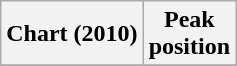<table class="wikitable plainrowheaders">
<tr>
<th>Chart (2010)</th>
<th>Peak<br>position</th>
</tr>
<tr>
</tr>
</table>
